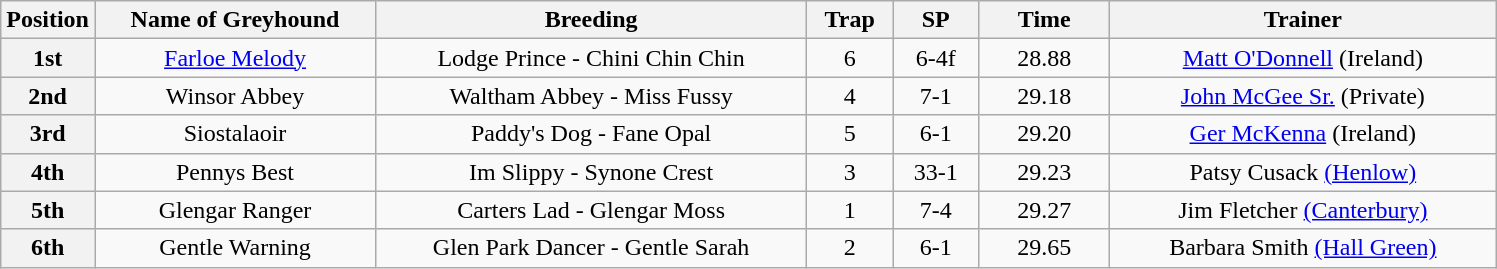<table class="wikitable" style="text-align: center">
<tr>
<th width=50>Position</th>
<th width=180>Name of Greyhound</th>
<th width=280>Breeding</th>
<th width=50>Trap</th>
<th width=50>SP</th>
<th width=80>Time</th>
<th width=250>Trainer</th>
</tr>
<tr>
<th>1st</th>
<td><a href='#'>Farloe Melody</a></td>
<td>Lodge Prince - Chini Chin Chin</td>
<td>6</td>
<td>6-4f</td>
<td>28.88</td>
<td><a href='#'>Matt O'Donnell</a> (Ireland)</td>
</tr>
<tr>
<th>2nd</th>
<td>Winsor Abbey</td>
<td>Waltham Abbey - Miss Fussy</td>
<td>4</td>
<td>7-1</td>
<td>29.18</td>
<td><a href='#'>John McGee Sr.</a> (Private)</td>
</tr>
<tr>
<th>3rd</th>
<td>Siostalaoir</td>
<td>Paddy's Dog - Fane Opal</td>
<td>5</td>
<td>6-1</td>
<td>29.20</td>
<td><a href='#'>Ger McKenna</a> (Ireland)</td>
</tr>
<tr>
<th>4th</th>
<td>Pennys Best</td>
<td>Im Slippy - Synone Crest</td>
<td>3</td>
<td>33-1</td>
<td>29.23</td>
<td>Patsy Cusack <a href='#'>(Henlow)</a></td>
</tr>
<tr>
<th>5th</th>
<td>Glengar Ranger</td>
<td>Carters Lad - Glengar Moss</td>
<td>1</td>
<td>7-4</td>
<td>29.27</td>
<td>Jim Fletcher <a href='#'>(Canterbury)</a></td>
</tr>
<tr>
<th>6th</th>
<td>Gentle Warning</td>
<td>Glen Park Dancer - Gentle Sarah</td>
<td>2</td>
<td>6-1</td>
<td>29.65</td>
<td>Barbara Smith <a href='#'>(Hall Green)</a></td>
</tr>
</table>
